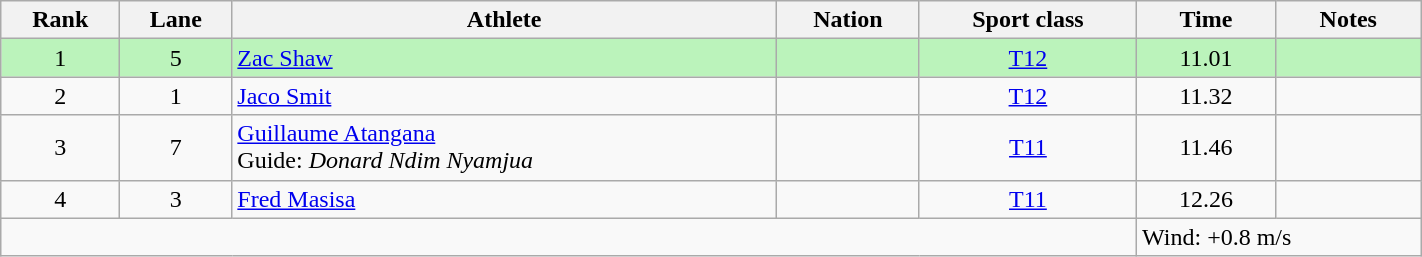<table class="wikitable sortable" style="text-align:center;width: 75%;">
<tr>
<th scope="col">Rank</th>
<th scope="col">Lane</th>
<th scope="col">Athlete</th>
<th scope="col">Nation</th>
<th scope="col">Sport class</th>
<th scope="col">Time</th>
<th scope="col">Notes</th>
</tr>
<tr bgcolor="#bbf3bb">
<td>1</td>
<td>5</td>
<td align=left><a href='#'>Zac Shaw</a></td>
<td align=left></td>
<td><a href='#'>T12</a></td>
<td>11.01</td>
<td></td>
</tr>
<tr>
<td>2</td>
<td>1</td>
<td align=left><a href='#'>Jaco Smit</a></td>
<td align=left></td>
<td><a href='#'>T12</a></td>
<td>11.32</td>
<td></td>
</tr>
<tr>
<td>3</td>
<td>7</td>
<td align=left><a href='#'>Guillaume Atangana</a><br>Guide: <em>Donard Ndim Nyamjua</em></td>
<td align=left></td>
<td><a href='#'>T11</a></td>
<td>11.46</td>
<td></td>
</tr>
<tr>
<td>4</td>
<td>3</td>
<td align=left><a href='#'>Fred Masisa</a></td>
<td align=left></td>
<td><a href='#'>T11</a></td>
<td>12.26</td>
<td></td>
</tr>
<tr class="sortbottom">
<td colspan="5"></td>
<td colspan="2" style="text-align:left;">Wind: +0.8 m/s</td>
</tr>
</table>
